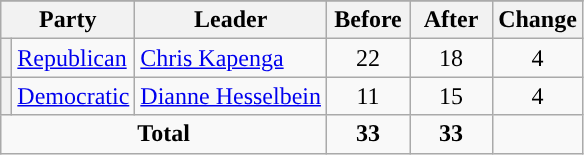<table class="wikitable" style="text-align:center;">
<tr>
</tr>
<tr>
<th colspan="2">Party</th>
<th>Leader</th>
<th style="width:3em">Before</th>
<th style="width:3em">After</th>
<th style="width:3em">Change</th>
</tr>
<tr>
<th style="background-color:"></th>
<td style="text-align:left;"><a href='#'>Republican</a></td>
<td style="text-align:left;"><a href='#'>Chris Kapenga</a></td>
<td>22</td>
<td>18</td>
<td> 4</td>
</tr>
<tr>
<th style="background-color:"></th>
<td style="text-align:left;"><a href='#'>Democratic</a></td>
<td style="text-align:left;"><a href='#'>Dianne Hesselbein</a></td>
<td>11</td>
<td>15</td>
<td> 4</td>
</tr>
<tr>
<td colspan="3"><strong>Total</strong></td>
<td><strong>33</strong></td>
<td><strong>33</strong></td>
<td></td>
</tr>
</table>
